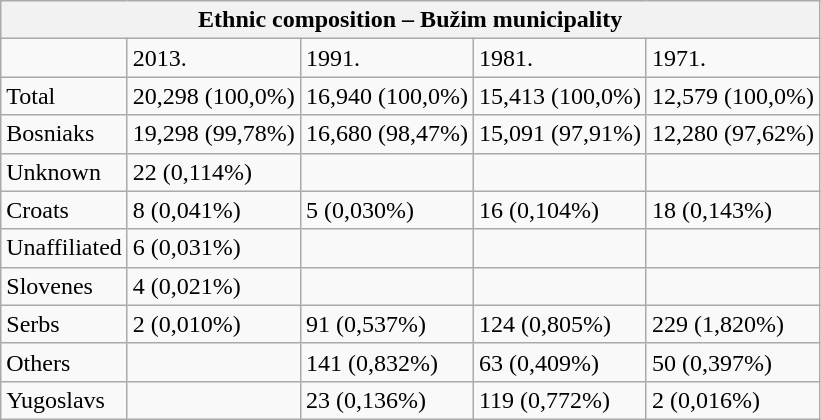<table class="wikitable">
<tr>
<th colspan="8">Ethnic composition – Bužim municipality</th>
</tr>
<tr>
<td></td>
<td>2013.</td>
<td>1991.</td>
<td>1981.</td>
<td>1971.</td>
</tr>
<tr>
<td>Total</td>
<td>20,298 (100,0%)</td>
<td>16,940 (100,0%)</td>
<td>15,413 (100,0%)</td>
<td>12,579 (100,0%)</td>
</tr>
<tr>
<td>Bosniaks</td>
<td>19,298 (99,78%)</td>
<td>16,680 (98,47%)</td>
<td>15,091 (97,91%)</td>
<td>12,280 (97,62%)</td>
</tr>
<tr>
<td>Unknown</td>
<td>22 (0,114%)</td>
<td></td>
<td></td>
<td></td>
</tr>
<tr>
<td>Croats</td>
<td>8 (0,041%)</td>
<td>5 (0,030%)</td>
<td>16 (0,104%)</td>
<td>18 (0,143%)</td>
</tr>
<tr>
<td>Unaffiliated</td>
<td>6 (0,031%)</td>
<td></td>
<td></td>
<td></td>
</tr>
<tr>
<td>Slovenes</td>
<td>4 (0,021%)</td>
<td></td>
<td></td>
<td></td>
</tr>
<tr>
<td>Serbs</td>
<td>2 (0,010%)</td>
<td>91 (0,537%)</td>
<td>124 (0,805%)</td>
<td>229 (1,820%)</td>
</tr>
<tr>
<td>Others</td>
<td></td>
<td>141 (0,832%)</td>
<td>63 (0,409%)</td>
<td>50 (0,397%)</td>
</tr>
<tr>
<td>Yugoslavs</td>
<td></td>
<td>23 (0,136%)</td>
<td>119 (0,772%)</td>
<td>2 (0,016%)</td>
</tr>
</table>
